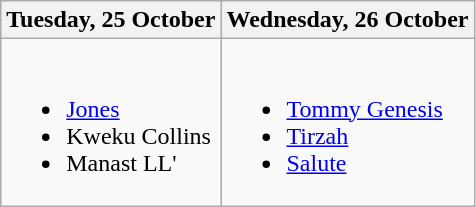<table class="wikitable">
<tr>
<th>Tuesday, 25 October</th>
<th>Wednesday, 26 October</th>
</tr>
<tr valign="top">
<td><br><ul><li><a href='#'>Jones</a></li><li>Kweku Collins</li><li>Manast LL'</li></ul></td>
<td><br><ul><li><a href='#'>Tommy Genesis</a></li><li><a href='#'>Tirzah</a></li><li><a href='#'>Salute</a></li></ul></td>
</tr>
</table>
